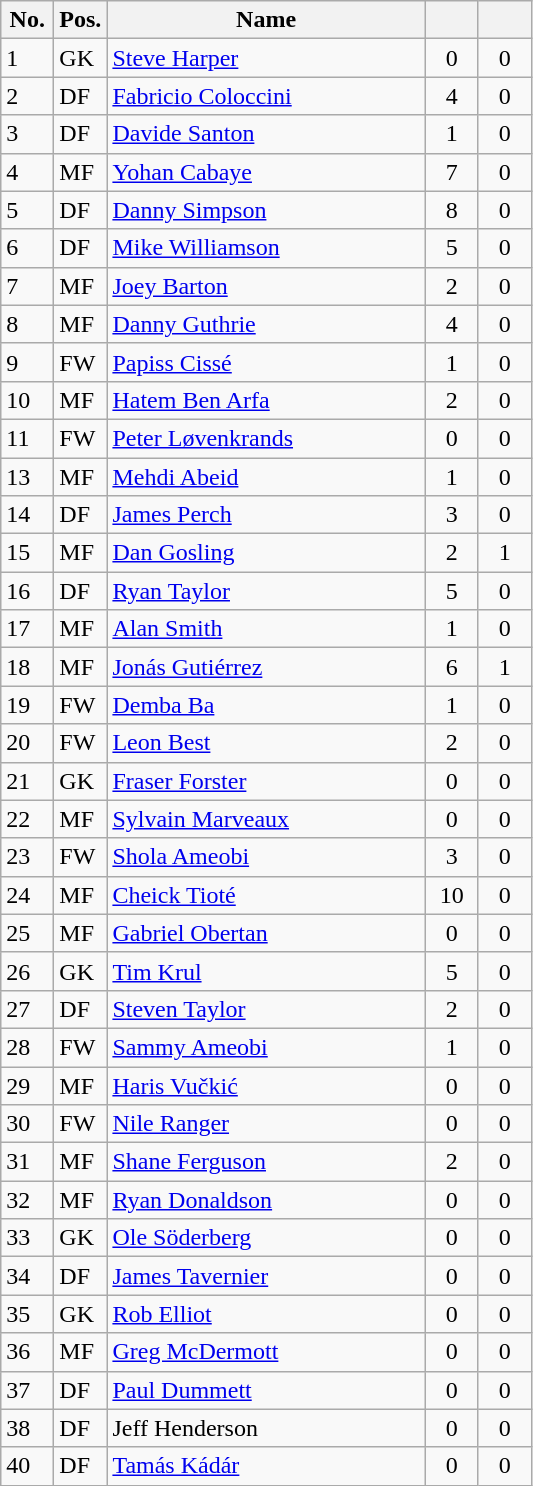<table class="wikitable" style="text-align:center">
<tr>
<th width=10%>No.</th>
<th width=10%>Pos.</th>
<th width=60%>Name</th>
<th width=10%></th>
<th width=10%></th>
</tr>
<tr>
<td align="left">1</td>
<td align="left">GK</td>
<td align="left"> <a href='#'>Steve Harper</a></td>
<td>0</td>
<td>0</td>
</tr>
<tr>
<td align="left">2</td>
<td align="left">DF</td>
<td align="left"> <a href='#'>Fabricio Coloccini</a></td>
<td>4</td>
<td>0</td>
</tr>
<tr>
<td align="left">3</td>
<td align="left">DF</td>
<td align="left"> <a href='#'>Davide Santon</a></td>
<td>1</td>
<td>0</td>
</tr>
<tr>
<td align="left">4</td>
<td align="left">MF</td>
<td align="left"> <a href='#'>Yohan Cabaye</a></td>
<td>7</td>
<td>0</td>
</tr>
<tr>
<td align="left">5</td>
<td align="left">DF</td>
<td align="left"> <a href='#'>Danny Simpson</a></td>
<td>8</td>
<td>0</td>
</tr>
<tr>
<td align="left">6</td>
<td align="left">DF</td>
<td align="left"> <a href='#'>Mike Williamson</a></td>
<td>5</td>
<td>0</td>
</tr>
<tr>
<td align="left">7</td>
<td align="left">MF</td>
<td align="left"> <a href='#'>Joey Barton</a></td>
<td>2</td>
<td>0</td>
</tr>
<tr>
<td align="left">8</td>
<td align="left">MF</td>
<td align="left"> <a href='#'>Danny Guthrie</a></td>
<td>4</td>
<td>0</td>
</tr>
<tr>
<td align="left">9</td>
<td align="left">FW</td>
<td align="left"> <a href='#'>Papiss Cissé</a></td>
<td>1</td>
<td>0</td>
</tr>
<tr>
<td align="left">10</td>
<td align="left">MF</td>
<td align="left"> <a href='#'>Hatem Ben Arfa</a></td>
<td>2</td>
<td>0</td>
</tr>
<tr>
<td align="left">11</td>
<td align="left">FW</td>
<td align="left"> <a href='#'>Peter Løvenkrands</a></td>
<td>0</td>
<td>0</td>
</tr>
<tr>
<td align="left">13</td>
<td align="left">MF</td>
<td align="left"> <a href='#'>Mehdi Abeid</a></td>
<td>1</td>
<td>0</td>
</tr>
<tr>
<td align="left">14</td>
<td align="left">DF</td>
<td align="left"> <a href='#'>James Perch</a></td>
<td>3</td>
<td>0</td>
</tr>
<tr>
<td align="left">15</td>
<td align="left">MF</td>
<td align="left"> <a href='#'>Dan Gosling</a></td>
<td>2</td>
<td>1</td>
</tr>
<tr>
<td align="left">16</td>
<td align="left">DF</td>
<td align="left"> <a href='#'>Ryan Taylor</a></td>
<td>5</td>
<td>0</td>
</tr>
<tr>
<td align="left">17</td>
<td align="left">MF</td>
<td align="left"> <a href='#'>Alan Smith</a></td>
<td>1</td>
<td>0</td>
</tr>
<tr>
<td align="left">18</td>
<td align="left">MF</td>
<td align="left"> <a href='#'>Jonás Gutiérrez</a></td>
<td>6</td>
<td>1</td>
</tr>
<tr>
<td align="left">19</td>
<td align="left">FW</td>
<td align="left"> <a href='#'>Demba Ba</a></td>
<td>1</td>
<td>0</td>
</tr>
<tr>
<td align="left">20</td>
<td align="left">FW</td>
<td align="left"> <a href='#'>Leon Best</a></td>
<td>2</td>
<td>0</td>
</tr>
<tr>
<td align="left">21</td>
<td align="left">GK</td>
<td align="left"> <a href='#'>Fraser Forster</a></td>
<td>0</td>
<td>0</td>
</tr>
<tr>
<td align="left">22</td>
<td align="left">MF</td>
<td align="left"> <a href='#'>Sylvain Marveaux</a></td>
<td>0</td>
<td>0</td>
</tr>
<tr>
<td align="left">23</td>
<td align="left">FW</td>
<td align="left"> <a href='#'>Shola Ameobi</a></td>
<td>3</td>
<td>0</td>
</tr>
<tr>
<td align="left">24</td>
<td align="left">MF</td>
<td align="left"> <a href='#'>Cheick Tioté</a></td>
<td>10</td>
<td>0</td>
</tr>
<tr>
<td align="left">25</td>
<td align="left">MF</td>
<td align="left"> <a href='#'>Gabriel Obertan</a></td>
<td>0</td>
<td>0</td>
</tr>
<tr>
<td align="left">26</td>
<td align="left">GK</td>
<td align="left"> <a href='#'>Tim Krul</a></td>
<td>5</td>
<td>0</td>
</tr>
<tr>
<td align="left">27</td>
<td align="left">DF</td>
<td align="left"> <a href='#'>Steven Taylor</a></td>
<td>2</td>
<td>0</td>
</tr>
<tr>
<td align="left">28</td>
<td align="left">FW</td>
<td align="left"> <a href='#'>Sammy Ameobi</a></td>
<td>1</td>
<td>0</td>
</tr>
<tr>
<td align="left">29</td>
<td align="left">MF</td>
<td align="left"> <a href='#'>Haris Vučkić</a></td>
<td>0</td>
<td>0</td>
</tr>
<tr>
<td align="left">30</td>
<td align="left">FW</td>
<td align="left"> <a href='#'>Nile Ranger</a></td>
<td>0</td>
<td>0</td>
</tr>
<tr>
<td align="left">31</td>
<td align="left">MF</td>
<td align="left"> <a href='#'>Shane Ferguson</a></td>
<td>2</td>
<td>0</td>
</tr>
<tr>
<td align="left">32</td>
<td align="left">MF</td>
<td align="left"> <a href='#'>Ryan Donaldson</a></td>
<td>0</td>
<td>0</td>
</tr>
<tr>
<td align="left">33</td>
<td align="left">GK</td>
<td align="left"> <a href='#'>Ole Söderberg</a></td>
<td>0</td>
<td>0</td>
</tr>
<tr>
<td align="left">34</td>
<td align="left">DF</td>
<td align="left"> <a href='#'>James Tavernier</a></td>
<td>0</td>
<td>0</td>
</tr>
<tr>
<td align="left">35</td>
<td align="left">GK</td>
<td align="left"> <a href='#'>Rob Elliot</a></td>
<td>0</td>
<td>0</td>
</tr>
<tr>
<td align="left">36</td>
<td align="left">MF</td>
<td align="left"> <a href='#'>Greg McDermott</a></td>
<td>0</td>
<td>0</td>
</tr>
<tr>
<td align="left">37</td>
<td align="left">DF</td>
<td align="left"> <a href='#'>Paul Dummett</a></td>
<td>0</td>
<td>0</td>
</tr>
<tr>
<td align="left">38</td>
<td align="left">DF</td>
<td align="left"> Jeff Henderson</td>
<td>0</td>
<td>0</td>
</tr>
<tr>
<td align="left">40</td>
<td align="left">DF</td>
<td align="left"> <a href='#'>Tamás Kádár</a></td>
<td>0</td>
<td>0</td>
</tr>
</table>
